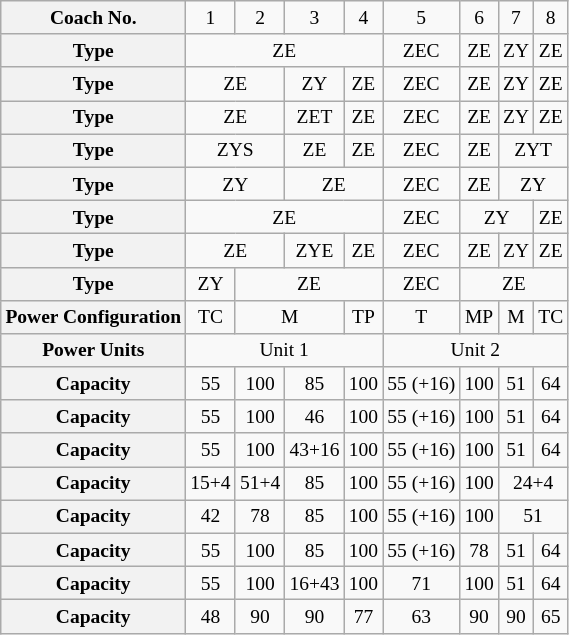<table class="wikitable" style="text-align: center; font-size: small;">
<tr>
<th>Coach No.</th>
<td>1</td>
<td>2</td>
<td>3</td>
<td>4</td>
<td>5</td>
<td>6</td>
<td>7</td>
<td>8</td>
</tr>
<tr>
<th>Type</th>
<td colspan=4>ZE</td>
<td colspan=1>ZEC</td>
<td colspan=1>ZE</td>
<td colspan=1>ZY</td>
<td colspan=1>ZE</td>
</tr>
<tr>
<th>Type</th>
<td colspan=2>ZE</td>
<td colspan=1>ZY</td>
<td colspan=1>ZE</td>
<td colspan=1>ZEC</td>
<td colspan=1>ZE</td>
<td colspan=1>ZY</td>
<td colspan=1>ZE</td>
</tr>
<tr>
<th>Type</th>
<td colspan="2">ZE</td>
<td colspan="1">ZET</td>
<td colspan="1">ZE</td>
<td colspan="1">ZEC</td>
<td colspan="1">ZE</td>
<td colspan="1">ZY</td>
<td colspan="1">ZE</td>
</tr>
<tr>
<th>Type</th>
<td colspan="2">ZYS</td>
<td colspan="1">ZE</td>
<td colspan="1">ZE</td>
<td colspan="1">ZEC</td>
<td colspan="1">ZE</td>
<td colspan="2">ZYT</td>
</tr>
<tr>
<th>Type</th>
<td colspan="2">ZY</td>
<td colspan="2">ZE</td>
<td colspan="1">ZEC</td>
<td colspan="1">ZE</td>
<td colspan="2">ZY</td>
</tr>
<tr>
<th>Type</th>
<td colspan="4">ZE</td>
<td colspan="1">ZEC</td>
<td colspan="2">ZY</td>
<td colspan="1">ZE</td>
</tr>
<tr>
<th>Type</th>
<td colspan="2">ZE</td>
<td colspan="1">ZYE</td>
<td colspan="1">ZE</td>
<td colspan="1">ZEC</td>
<td colspan="1">ZE</td>
<td colspan="1">ZY</td>
<td colspan="1">ZE</td>
</tr>
<tr>
<th>Type</th>
<td colspan="1">ZY</td>
<td colspan="3">ZE</td>
<td colspan="1">ZEC</td>
<td colspan="3">ZE</td>
</tr>
<tr>
<th>Power Configuration</th>
<td colspan=1>TC</td>
<td colspan=2>M</td>
<td colspan=1>TP</td>
<td colspan=1>T</td>
<td colspan=1>MP</td>
<td colspan=1>M</td>
<td colspan=1>TC</td>
</tr>
<tr>
<th>Power Units</th>
<td colspan=4>Unit 1</td>
<td colspan=4>Unit 2</td>
</tr>
<tr>
<th>Capacity</th>
<td>55</td>
<td>100</td>
<td>85</td>
<td>100</td>
<td>55 (+16)</td>
<td>100</td>
<td>51</td>
<td>64</td>
</tr>
<tr>
<th>Capacity</th>
<td>55</td>
<td>100</td>
<td>46</td>
<td>100</td>
<td>55 (+16)</td>
<td>100</td>
<td>51</td>
<td>64</td>
</tr>
<tr>
<th>Capacity</th>
<td>55</td>
<td>100</td>
<td>43+16</td>
<td>100</td>
<td>55 (+16)</td>
<td>100</td>
<td>51</td>
<td>64</td>
</tr>
<tr>
<th>Capacity</th>
<td>15+4</td>
<td>51+4</td>
<td>85</td>
<td>100</td>
<td>55 (+16)</td>
<td>100</td>
<td colspan="2">24+4</td>
</tr>
<tr>
<th>Capacity</th>
<td>42</td>
<td>78</td>
<td>85</td>
<td>100</td>
<td>55 (+16)</td>
<td>100</td>
<td colspan="2">51</td>
</tr>
<tr>
<th>Capacity</th>
<td>55</td>
<td>100</td>
<td>85</td>
<td>100</td>
<td>55 (+16)</td>
<td>78</td>
<td>51</td>
<td>64</td>
</tr>
<tr>
<th>Capacity</th>
<td>55</td>
<td>100</td>
<td>16+43</td>
<td>100</td>
<td>71</td>
<td>100</td>
<td>51</td>
<td>64</td>
</tr>
<tr>
<th>Capacity</th>
<td>48</td>
<td>90</td>
<td>90</td>
<td>77</td>
<td>63</td>
<td>90</td>
<td>90</td>
<td>65</td>
</tr>
</table>
